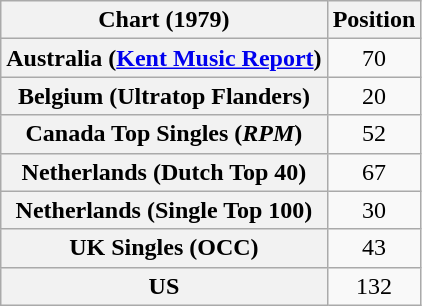<table class="wikitable sortable plainrowheaders">
<tr>
<th scope="col">Chart (1979)</th>
<th scope="col">Position</th>
</tr>
<tr>
<th scope="row">Australia (<a href='#'>Kent Music Report</a>)</th>
<td style="text-align:center;">70</td>
</tr>
<tr>
<th scope="row">Belgium (Ultratop Flanders)</th>
<td style="text-align:center;">20</td>
</tr>
<tr>
<th scope="row">Canada Top Singles (<em>RPM</em>)</th>
<td style="text-align:center;">52</td>
</tr>
<tr>
<th scope="row">Netherlands (Dutch Top 40)</th>
<td style="text-align:center;">67</td>
</tr>
<tr>
<th scope="row">Netherlands (Single Top 100)</th>
<td style="text-align:center;">30</td>
</tr>
<tr>
<th scope="row">UK Singles (OCC)</th>
<td style="text-align:center;">43</td>
</tr>
<tr>
<th scope="row">US</th>
<td style="text-align:center;">132</td>
</tr>
</table>
